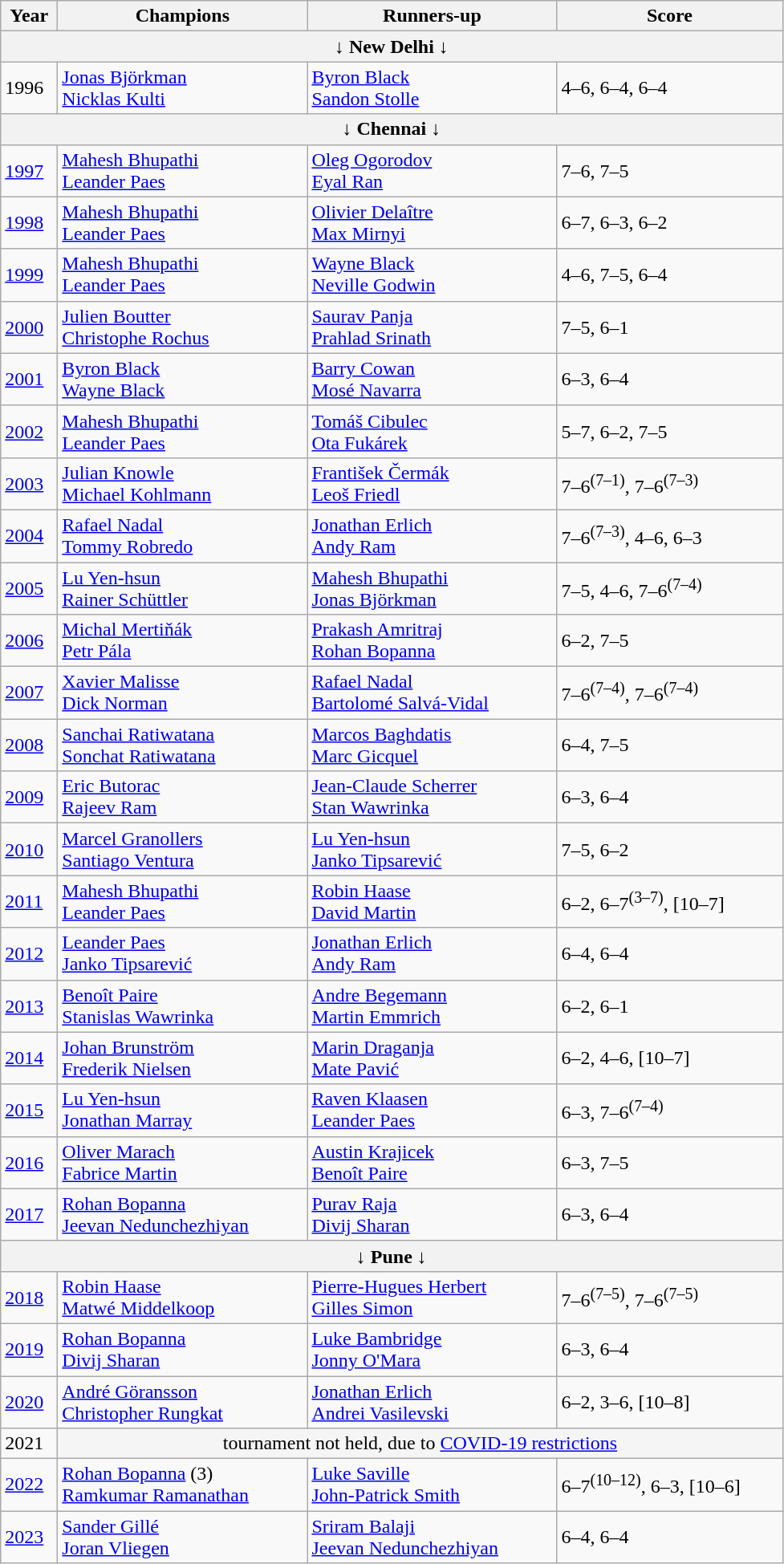<table class="wikitable">
<tr>
<th style="width:40px">Year</th>
<th style="width:200px">Champions</th>
<th style="width:200px">Runners-up</th>
<th style="width:180px" class="unsortable">Score</th>
</tr>
<tr>
<th colspan=4>↓ New Delhi ↓</th>
</tr>
<tr>
<td>1996</td>
<td> <a href='#'>Jonas Björkman</a><br> <a href='#'>Nicklas Kulti</a></td>
<td> <a href='#'>Byron Black</a><br> <a href='#'>Sandon Stolle</a></td>
<td>4–6, 6–4, 6–4</td>
</tr>
<tr>
<th colspan="4">↓ Chennai ↓</th>
</tr>
<tr>
<td><a href='#'>1997</a></td>
<td> <a href='#'>Mahesh Bhupathi</a><br> <a href='#'>Leander Paes</a></td>
<td> <a href='#'>Oleg Ogorodov</a><br> <a href='#'>Eyal Ran</a></td>
<td>7–6, 7–5</td>
</tr>
<tr>
<td><a href='#'>1998</a></td>
<td> <a href='#'>Mahesh Bhupathi</a> <br> <a href='#'>Leander Paes</a> </td>
<td> <a href='#'>Olivier Delaître</a><br> <a href='#'>Max Mirnyi</a></td>
<td>6–7, 6–3, 6–2</td>
</tr>
<tr>
<td><a href='#'>1999</a></td>
<td> <a href='#'>Mahesh Bhupathi</a>  <br> <a href='#'>Leander Paes</a> </td>
<td> <a href='#'>Wayne Black</a><br> <a href='#'>Neville Godwin</a></td>
<td>4–6, 7–5, 6–4</td>
</tr>
<tr>
<td><a href='#'>2000</a></td>
<td> <a href='#'>Julien Boutter</a><br> <a href='#'>Christophe Rochus</a></td>
<td> <a href='#'>Saurav Panja</a><br> <a href='#'>Prahlad Srinath</a></td>
<td>7–5, 6–1</td>
</tr>
<tr>
<td><a href='#'>2001</a></td>
<td> <a href='#'>Byron Black</a><br> <a href='#'>Wayne Black</a></td>
<td> <a href='#'>Barry Cowan</a><br> <a href='#'>Mosé Navarra</a></td>
<td>6–3, 6–4</td>
</tr>
<tr>
<td><a href='#'>2002</a></td>
<td> <a href='#'>Mahesh Bhupathi</a>  <br> <a href='#'>Leander Paes</a> </td>
<td> <a href='#'>Tomáš Cibulec</a><br> <a href='#'>Ota Fukárek</a></td>
<td>5–7, 6–2, 7–5</td>
</tr>
<tr>
<td><a href='#'>2003</a></td>
<td> <a href='#'>Julian Knowle</a><br> <a href='#'>Michael Kohlmann</a></td>
<td> <a href='#'>František Čermák</a><br> <a href='#'>Leoš Friedl</a></td>
<td>7–6<sup>(7–1)</sup>, 7–6<sup>(7–3)</sup></td>
</tr>
<tr>
<td><a href='#'>2004</a></td>
<td> <a href='#'>Rafael Nadal</a><br> <a href='#'>Tommy Robredo</a></td>
<td> <a href='#'>Jonathan Erlich</a><br> <a href='#'>Andy Ram</a></td>
<td>7–6<sup>(7–3)</sup>, 4–6, 6–3</td>
</tr>
<tr>
<td><a href='#'>2005</a></td>
<td> <a href='#'>Lu Yen-hsun</a><br> <a href='#'>Rainer Schüttler</a></td>
<td> <a href='#'>Mahesh Bhupathi</a><br> <a href='#'>Jonas Björkman</a></td>
<td>7–5, 4–6, 7–6<sup>(7–4)</sup></td>
</tr>
<tr>
<td><a href='#'>2006</a></td>
<td> <a href='#'>Michal Mertiňák</a><br> <a href='#'>Petr Pála</a></td>
<td> <a href='#'>Prakash Amritraj</a><br> <a href='#'>Rohan Bopanna</a></td>
<td>6–2, 7–5</td>
</tr>
<tr>
<td><a href='#'>2007</a></td>
<td> <a href='#'>Xavier Malisse</a><br> <a href='#'>Dick Norman</a></td>
<td> <a href='#'>Rafael Nadal</a><br> <a href='#'>Bartolomé Salvá-Vidal</a></td>
<td>7–6<sup>(7–4)</sup>, 7–6<sup>(7–4)</sup></td>
</tr>
<tr>
<td><a href='#'>2008</a></td>
<td> <a href='#'>Sanchai Ratiwatana</a><br> <a href='#'>Sonchat Ratiwatana</a></td>
<td> <a href='#'>Marcos Baghdatis</a><br> <a href='#'>Marc Gicquel</a></td>
<td>6–4, 7–5</td>
</tr>
<tr>
<td><a href='#'>2009</a></td>
<td> <a href='#'>Eric Butorac</a><br> <a href='#'>Rajeev Ram</a></td>
<td> <a href='#'>Jean-Claude Scherrer</a><br> <a href='#'>Stan Wawrinka</a></td>
<td>6–3, 6–4</td>
</tr>
<tr>
<td><a href='#'>2010</a></td>
<td> <a href='#'>Marcel Granollers</a><br> <a href='#'>Santiago Ventura</a></td>
<td> <a href='#'>Lu Yen-hsun</a><br> <a href='#'>Janko Tipsarević</a></td>
<td>7–5, 6–2</td>
</tr>
<tr>
<td><a href='#'>2011</a></td>
<td> <a href='#'>Mahesh Bhupathi</a>  <br> <a href='#'>Leander Paes</a> </td>
<td> <a href='#'>Robin Haase</a><br> <a href='#'>David Martin</a></td>
<td>6–2, 6–7<sup>(3–7)</sup>, [10–7]</td>
</tr>
<tr>
<td><a href='#'>2012</a></td>
<td> <a href='#'>Leander Paes</a> <br> <a href='#'>Janko Tipsarević</a></td>
<td> <a href='#'>Jonathan Erlich</a><br> <a href='#'>Andy Ram</a></td>
<td>6–4, 6–4</td>
</tr>
<tr>
<td><a href='#'>2013</a></td>
<td> <a href='#'>Benoît Paire</a><br> <a href='#'>Stanislas Wawrinka</a></td>
<td> <a href='#'>Andre Begemann</a><br> <a href='#'>Martin Emmrich</a></td>
<td>6–2, 6–1</td>
</tr>
<tr>
<td><a href='#'>2014</a></td>
<td> <a href='#'>Johan Brunström</a><br> <a href='#'>Frederik Nielsen</a></td>
<td> <a href='#'>Marin Draganja</a><br> <a href='#'>Mate Pavić</a></td>
<td>6–2, 4–6, [10–7]</td>
</tr>
<tr>
<td><a href='#'>2015</a></td>
<td> <a href='#'>Lu Yen-hsun</a> <br> <a href='#'>Jonathan Marray</a></td>
<td> <a href='#'>Raven Klaasen</a><br> <a href='#'>Leander Paes</a></td>
<td>6–3, 7–6<sup>(7–4)</sup></td>
</tr>
<tr>
<td><a href='#'>2016</a></td>
<td> <a href='#'>Oliver Marach</a><br> <a href='#'>Fabrice Martin</a></td>
<td> <a href='#'>Austin Krajicek</a><br> <a href='#'>Benoît Paire</a></td>
<td>6–3, 7–5</td>
</tr>
<tr>
<td><a href='#'>2017</a></td>
<td> <a href='#'>Rohan Bopanna</a><br> <a href='#'>Jeevan Nedunchezhiyan</a></td>
<td> <a href='#'>Purav Raja</a><br> <a href='#'>Divij Sharan</a></td>
<td>6–3, 6–4</td>
</tr>
<tr>
<th colspan=4>↓ Pune ↓</th>
</tr>
<tr>
<td><a href='#'>2018</a></td>
<td> <a href='#'>Robin Haase</a><br> <a href='#'>Matwé Middelkoop</a></td>
<td> <a href='#'>Pierre-Hugues Herbert</a><br> <a href='#'>Gilles Simon</a></td>
<td>7–6<sup>(7–5)</sup>, 7–6<sup>(7–5)</sup></td>
</tr>
<tr>
<td><a href='#'>2019</a></td>
<td> <a href='#'>Rohan Bopanna</a> <br> <a href='#'>Divij Sharan</a></td>
<td> <a href='#'>Luke Bambridge</a><br> <a href='#'>Jonny O'Mara</a></td>
<td>6–3, 6–4</td>
</tr>
<tr>
<td><a href='#'>2020</a></td>
<td> <a href='#'>André Göransson</a><br> <a href='#'>Christopher Rungkat</a></td>
<td> <a href='#'>Jonathan Erlich</a><br> <a href='#'>Andrei Vasilevski</a></td>
<td>6–2, 3–6, [10–8]</td>
</tr>
<tr>
<td>2021</td>
<td align="center" bgcolor="#f5f5f5" colspan="3">tournament not held, due to <a href='#'>COVID-19 restrictions</a></td>
</tr>
<tr>
<td><a href='#'>2022</a></td>
<td> <a href='#'>Rohan Bopanna</a> (3) <br>  <a href='#'>Ramkumar Ramanathan</a></td>
<td> <a href='#'>Luke Saville</a> <br>  <a href='#'>John-Patrick Smith</a></td>
<td>6–7<sup>(10–12)</sup>, 6–3, [10–6]</td>
</tr>
<tr>
<td><a href='#'>2023</a></td>
<td> <a href='#'>Sander Gillé</a> <br>  <a href='#'>Joran Vliegen</a></td>
<td> <a href='#'>Sriram Balaji</a> <br>  <a href='#'>Jeevan Nedunchezhiyan</a></td>
<td>6–4, 6–4</td>
</tr>
</table>
